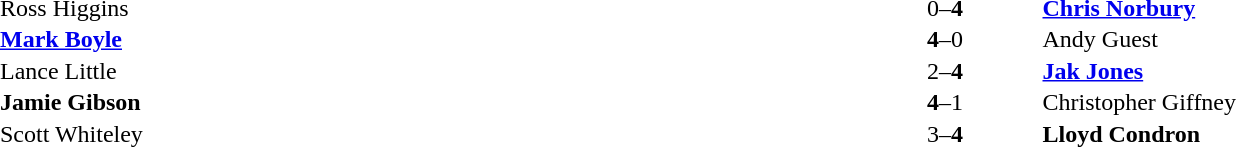<table width="100%" cellspacing="1">
<tr>
<th width=45%></th>
<th width=10%></th>
<th width=45%></th>
</tr>
<tr>
<td> Ross Higgins</td>
<td align="center">0–<strong>4</strong></td>
<td> <strong><a href='#'>Chris Norbury</a></strong></td>
</tr>
<tr>
<td> <strong><a href='#'>Mark Boyle</a></strong></td>
<td align="center"><strong>4</strong>–0</td>
<td> Andy Guest</td>
</tr>
<tr>
<td> Lance Little</td>
<td align="center">2–<strong>4</strong></td>
<td> <strong><a href='#'>Jak Jones</a></strong></td>
</tr>
<tr>
<td> <strong>Jamie Gibson</strong></td>
<td align="center"><strong>4</strong>–1</td>
<td> Christopher Giffney</td>
</tr>
<tr>
<td> Scott Whiteley</td>
<td align="center">3–<strong>4</strong></td>
<td> <strong>Lloyd Condron</strong></td>
</tr>
</table>
